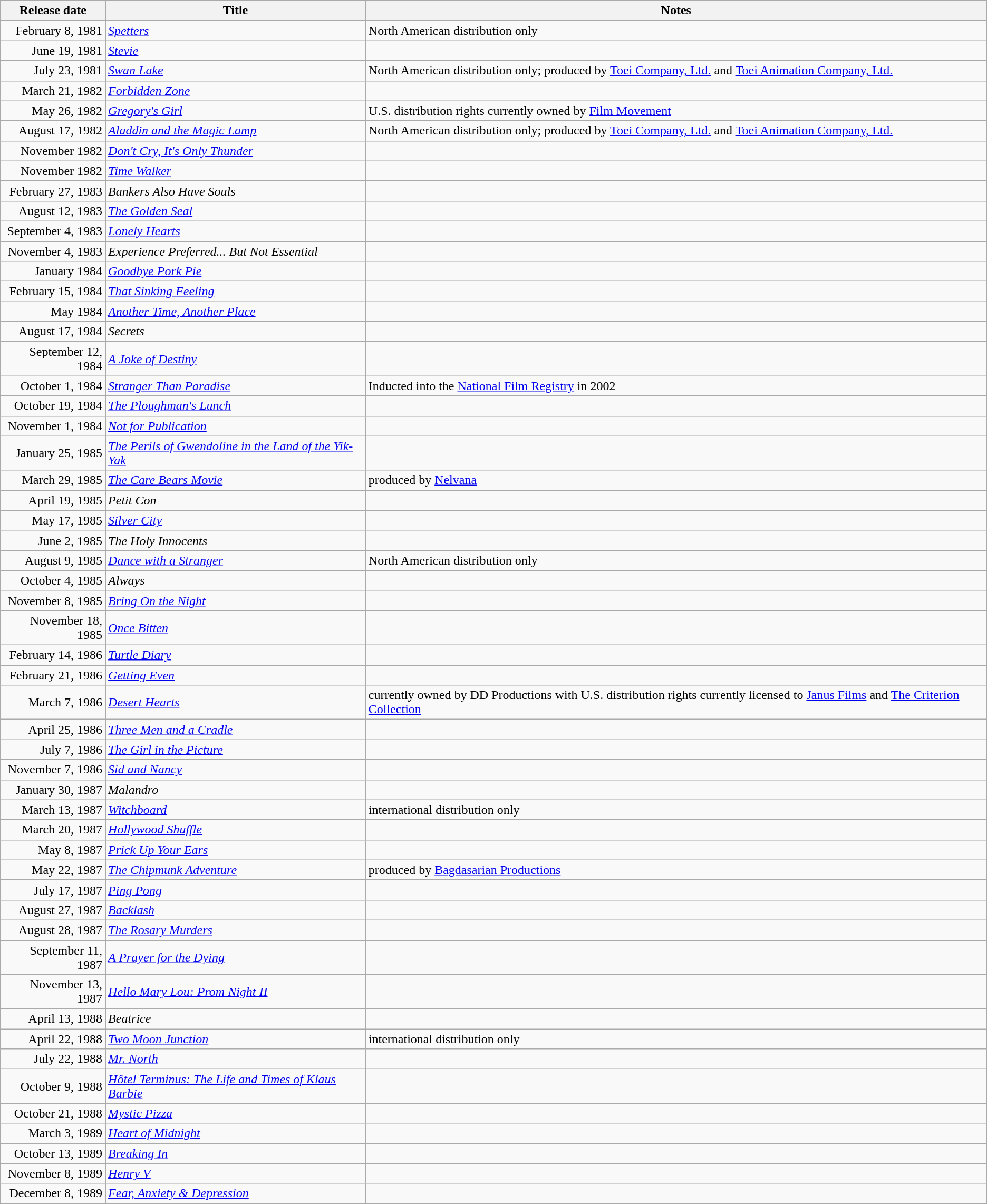<table class="wikitable sortable">
<tr>
<th>Release date</th>
<th>Title</th>
<th>Notes</th>
</tr>
<tr>
<td style="text-align:right;">February 8, 1981</td>
<td><em><a href='#'>Spetters</a></em></td>
<td>North American distribution only</td>
</tr>
<tr>
<td style="text-align:right;">June 19, 1981</td>
<td><em><a href='#'>Stevie</a></em></td>
<td></td>
</tr>
<tr>
<td style="text-align:right;">July 23, 1981</td>
<td><em><a href='#'>Swan Lake</a></em></td>
<td>North American distribution only; produced by <a href='#'>Toei Company, Ltd.</a> and <a href='#'>Toei Animation Company, Ltd.</a></td>
</tr>
<tr>
<td style="text-align:right;">March 21, 1982</td>
<td><em><a href='#'>Forbidden Zone</a></em></td>
<td></td>
</tr>
<tr>
<td style="text-align:right;">May 26, 1982</td>
<td><em><a href='#'>Gregory's Girl</a></em></td>
<td>U.S. distribution rights currently owned by <a href='#'>Film Movement</a></td>
</tr>
<tr>
<td style="text-align:right;">August 17, 1982</td>
<td><em><a href='#'>Aladdin and the Magic Lamp</a></em></td>
<td>North American distribution only; produced by <a href='#'>Toei Company, Ltd.</a> and <a href='#'>Toei Animation Company, Ltd.</a></td>
</tr>
<tr>
<td style="text-align:right;">November 1982</td>
<td><em><a href='#'>Don't Cry, It's Only Thunder</a></em></td>
<td></td>
</tr>
<tr>
<td style="text-align:right;">November 1982</td>
<td><em><a href='#'>Time Walker</a></em></td>
<td></td>
</tr>
<tr>
<td style="text-align:right;">February 27, 1983</td>
<td><em>Bankers Also Have Souls</em></td>
<td></td>
</tr>
<tr>
<td style="text-align:right;">August 12, 1983</td>
<td><em><a href='#'>The Golden Seal</a></em></td>
<td></td>
</tr>
<tr>
<td style="text-align:right;">September 4, 1983</td>
<td><em><a href='#'>Lonely Hearts</a></em></td>
<td></td>
</tr>
<tr>
<td style="text-align:right;">November 4, 1983</td>
<td><em>Experience Preferred... But Not Essential</em></td>
<td></td>
</tr>
<tr>
<td style="text-align:right;">January 1984</td>
<td><em><a href='#'>Goodbye Pork Pie</a></em></td>
<td></td>
</tr>
<tr>
<td style="text-align:right;">February 15, 1984</td>
<td><em><a href='#'>That Sinking Feeling</a></em></td>
<td></td>
</tr>
<tr>
<td style="text-align:right;">May 1984</td>
<td><em><a href='#'>Another Time, Another Place</a></em></td>
<td></td>
</tr>
<tr>
<td style="text-align:right;">August 17, 1984</td>
<td><em>Secrets</em></td>
<td></td>
</tr>
<tr>
<td style="text-align:right;">September 12, 1984</td>
<td><em><a href='#'>A Joke of Destiny</a></em></td>
<td></td>
</tr>
<tr>
<td style="text-align:right;">October 1, 1984</td>
<td><em><a href='#'>Stranger Than Paradise</a></em></td>
<td>Inducted into the <a href='#'>National Film Registry</a> in 2002</td>
</tr>
<tr>
<td style="text-align:right;">October 19, 1984</td>
<td><em><a href='#'>The Ploughman's Lunch</a></em></td>
<td></td>
</tr>
<tr>
<td style="text-align:right;">November 1, 1984</td>
<td><em><a href='#'>Not for Publication</a></em></td>
<td></td>
</tr>
<tr>
<td style="text-align:right;">January 25, 1985</td>
<td><em><a href='#'>The Perils of Gwendoline in the Land of the Yik-Yak</a></em></td>
<td></td>
</tr>
<tr>
<td style="text-align:right;">March 29, 1985</td>
<td><em><a href='#'>The Care Bears Movie</a></em></td>
<td>produced by <a href='#'>Nelvana</a></td>
</tr>
<tr>
<td style="text-align:right;">April 19, 1985</td>
<td><em>Petit Con</em></td>
<td></td>
</tr>
<tr>
<td style="text-align:right;">May 17, 1985</td>
<td><em><a href='#'>Silver City</a></em></td>
<td></td>
</tr>
<tr>
<td style="text-align:right;">June 2, 1985</td>
<td><em>The Holy Innocents</em></td>
<td></td>
</tr>
<tr>
<td style="text-align:right;">August 9, 1985</td>
<td><em><a href='#'>Dance with a Stranger</a></em></td>
<td>North American distribution only</td>
</tr>
<tr>
<td style="text-align:right;">October 4, 1985</td>
<td><em>Always</em></td>
<td></td>
</tr>
<tr>
<td style="text-align:right;">November 8, 1985</td>
<td><em><a href='#'>Bring On the Night</a></em></td>
<td></td>
</tr>
<tr>
<td style="text-align:right;">November 18, 1985</td>
<td><em><a href='#'>Once Bitten</a></em></td>
<td></td>
</tr>
<tr>
<td style="text-align:right;">February 14, 1986</td>
<td><em><a href='#'>Turtle Diary</a></em></td>
<td></td>
</tr>
<tr>
<td style="text-align:right;">February 21, 1986</td>
<td><em><a href='#'>Getting Even</a></em></td>
<td></td>
</tr>
<tr>
<td style="text-align:right;">March 7, 1986</td>
<td><em><a href='#'>Desert Hearts</a></em></td>
<td>currently owned by DD Productions with U.S. distribution rights currently licensed to <a href='#'>Janus Films</a> and <a href='#'>The Criterion Collection</a></td>
</tr>
<tr>
<td style="text-align:right;">April 25, 1986</td>
<td><em><a href='#'>Three Men and a Cradle</a></em></td>
<td></td>
</tr>
<tr>
<td style="text-align:right;">July 7, 1986</td>
<td><em><a href='#'>The Girl in the Picture</a></em></td>
<td></td>
</tr>
<tr>
<td style="text-align:right;">November 7, 1986</td>
<td><em><a href='#'>Sid and Nancy</a></em></td>
<td></td>
</tr>
<tr>
<td style="text-align:right;">January 30, 1987</td>
<td><em>Malandro</em></td>
<td></td>
</tr>
<tr>
<td style="text-align:right;">March 13, 1987</td>
<td><em><a href='#'>Witchboard</a></em></td>
<td>international distribution only</td>
</tr>
<tr>
<td style="text-align:right;">March 20, 1987</td>
<td><em><a href='#'>Hollywood Shuffle</a></em></td>
<td></td>
</tr>
<tr>
<td style="text-align:right;">May 8, 1987</td>
<td><em><a href='#'>Prick Up Your Ears</a></em></td>
<td></td>
</tr>
<tr>
<td style="text-align:right;">May 22, 1987</td>
<td><em><a href='#'>The Chipmunk Adventure</a></em></td>
<td>produced by <a href='#'>Bagdasarian Productions</a></td>
</tr>
<tr>
<td style="text-align:right;">July 17, 1987</td>
<td><em><a href='#'>Ping Pong</a></em></td>
<td></td>
</tr>
<tr>
<td style="text-align:right;">August 27, 1987</td>
<td><em><a href='#'>Backlash</a></em></td>
<td></td>
</tr>
<tr>
<td style="text-align:right;">August 28, 1987</td>
<td><em><a href='#'>The Rosary Murders</a></em></td>
<td></td>
</tr>
<tr>
<td style="text-align:right;">September 11, 1987</td>
<td><em><a href='#'>A Prayer for the Dying</a></em></td>
<td></td>
</tr>
<tr>
<td style="text-align:right;">November 13, 1987</td>
<td><em><a href='#'>Hello Mary Lou: Prom Night II</a></em></td>
<td></td>
</tr>
<tr>
<td style="text-align:right;">April 13, 1988</td>
<td><em>Beatrice</em></td>
<td></td>
</tr>
<tr>
<td style="text-align:right;">April 22, 1988</td>
<td><em><a href='#'>Two Moon Junction</a></em></td>
<td>international distribution only</td>
</tr>
<tr>
<td style="text-align:right;">July 22, 1988</td>
<td><em><a href='#'>Mr. North</a></em></td>
<td></td>
</tr>
<tr>
<td style="text-align:right;">October 9, 1988</td>
<td><em><a href='#'>Hôtel Terminus: The Life and Times of Klaus Barbie</a></em></td>
<td></td>
</tr>
<tr>
<td style="text-align:right;">October 21, 1988</td>
<td><em><a href='#'>Mystic Pizza</a></em></td>
<td></td>
</tr>
<tr>
<td style="text-align:right;">March 3, 1989</td>
<td><em><a href='#'>Heart of Midnight</a></em></td>
<td></td>
</tr>
<tr>
<td style="text-align:right;">October 13, 1989</td>
<td><em><a href='#'>Breaking In</a></em></td>
<td></td>
</tr>
<tr>
<td style="text-align:right;">November 8, 1989</td>
<td><em><a href='#'>Henry V</a></em></td>
<td></td>
</tr>
<tr>
<td style="text-align:right;">December 8, 1989</td>
<td><em><a href='#'>Fear, Anxiety & Depression</a></em></td>
<td></td>
</tr>
</table>
